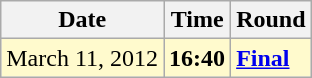<table class="wikitable">
<tr>
<th>Date</th>
<th>Time</th>
<th>Round</th>
</tr>
<tr style=background:lemonchiffon>
<td>March 11, 2012</td>
<td><strong>16:40</strong></td>
<td><strong><a href='#'>Final</a></strong></td>
</tr>
</table>
